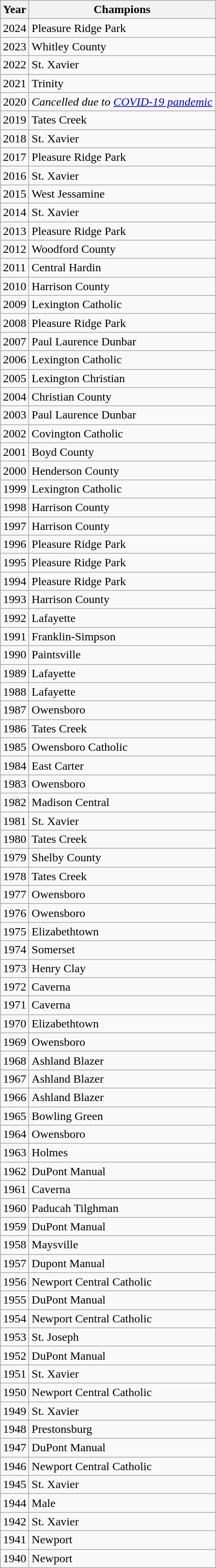<table class="wikitable">
<tr>
<th>Year</th>
<th>Champions</th>
</tr>
<tr>
<td>2024</td>
<td>Pleasure Ridge Park</td>
</tr>
<tr>
<td>2023</td>
<td>Whitley County</td>
</tr>
<tr>
<td>2022</td>
<td>St. Xavier</td>
</tr>
<tr>
<td>2021</td>
<td>Trinity</td>
</tr>
<tr>
<td>2020</td>
<td><em>Cancelled due to <a href='#'>COVID-19 pandemic</a></em></td>
</tr>
<tr>
<td>2019</td>
<td>Tates Creek</td>
</tr>
<tr>
<td>2018</td>
<td>St. Xavier</td>
</tr>
<tr>
<td>2017</td>
<td>Pleasure Ridge Park</td>
</tr>
<tr>
<td>2016</td>
<td>St. Xavier</td>
</tr>
<tr>
<td>2015</td>
<td>West Jessamine</td>
</tr>
<tr>
<td>2014</td>
<td>St. Xavier</td>
</tr>
<tr>
<td>2013</td>
<td>Pleasure Ridge Park</td>
</tr>
<tr>
<td>2012</td>
<td>Woodford County</td>
</tr>
<tr>
<td>2011</td>
<td>Central Hardin</td>
</tr>
<tr>
<td>2010</td>
<td>Harrison County</td>
</tr>
<tr>
<td>2009</td>
<td>Lexington Catholic</td>
</tr>
<tr>
<td>2008</td>
<td>Pleasure Ridge Park</td>
</tr>
<tr>
<td>2007</td>
<td>Paul Laurence Dunbar</td>
</tr>
<tr>
<td>2006</td>
<td>Lexington Catholic</td>
</tr>
<tr>
<td>2005</td>
<td>Lexington Christian</td>
</tr>
<tr>
<td>2004</td>
<td>Christian County</td>
</tr>
<tr>
<td>2003</td>
<td>Paul Laurence Dunbar</td>
</tr>
<tr>
<td>2002</td>
<td>Covington Catholic</td>
</tr>
<tr>
<td>2001</td>
<td>Boyd County</td>
</tr>
<tr>
<td>2000</td>
<td>Henderson County</td>
</tr>
<tr>
<td>1999</td>
<td>Lexington Catholic</td>
</tr>
<tr>
<td>1998</td>
<td>Harrison County</td>
</tr>
<tr>
<td>1997</td>
<td>Harrison County</td>
</tr>
<tr>
<td>1996</td>
<td>Pleasure Ridge Park</td>
</tr>
<tr>
<td>1995</td>
<td>Pleasure Ridge Park</td>
</tr>
<tr>
<td>1994</td>
<td>Pleasure Ridge Park</td>
</tr>
<tr>
<td>1993</td>
<td>Harrison County</td>
</tr>
<tr>
<td>1992</td>
<td>Lafayette</td>
</tr>
<tr>
<td>1991</td>
<td>Franklin-Simpson</td>
</tr>
<tr>
<td>1990</td>
<td>Paintsville</td>
</tr>
<tr>
<td>1989</td>
<td>Lafayette</td>
</tr>
<tr>
<td>1988</td>
<td>Lafayette</td>
</tr>
<tr>
<td>1987</td>
<td>Owensboro</td>
</tr>
<tr>
<td>1986</td>
<td>Tates Creek</td>
</tr>
<tr>
<td>1985</td>
<td>Owensboro Catholic</td>
</tr>
<tr>
<td>1984</td>
<td>East Carter</td>
</tr>
<tr>
<td>1983</td>
<td>Owensboro</td>
</tr>
<tr>
<td>1982</td>
<td>Madison Central</td>
</tr>
<tr>
<td>1981</td>
<td>St. Xavier</td>
</tr>
<tr>
<td>1980</td>
<td>Tates Creek</td>
</tr>
<tr>
<td>1979</td>
<td>Shelby County</td>
</tr>
<tr>
<td>1978</td>
<td>Tates Creek</td>
</tr>
<tr>
<td>1977</td>
<td>Owensboro</td>
</tr>
<tr>
<td>1976</td>
<td>Owensboro</td>
</tr>
<tr>
<td>1975</td>
<td>Elizabethtown</td>
</tr>
<tr>
<td>1974</td>
<td>Somerset</td>
</tr>
<tr>
<td>1973</td>
<td>Henry Clay</td>
</tr>
<tr>
<td>1972</td>
<td>Caverna</td>
</tr>
<tr>
<td>1971</td>
<td>Caverna</td>
</tr>
<tr>
<td>1970</td>
<td>Elizabethtown</td>
</tr>
<tr>
<td>1969</td>
<td>Owensboro</td>
</tr>
<tr>
<td>1968</td>
<td>Ashland Blazer</td>
</tr>
<tr>
<td>1967</td>
<td>Ashland Blazer</td>
</tr>
<tr>
<td>1966</td>
<td>Ashland Blazer</td>
</tr>
<tr>
<td>1965</td>
<td>Bowling Green</td>
</tr>
<tr>
<td>1964</td>
<td>Owensboro</td>
</tr>
<tr>
<td>1963</td>
<td>Holmes</td>
</tr>
<tr>
<td>1962</td>
<td>DuPont Manual</td>
</tr>
<tr>
<td>1961</td>
<td>Caverna</td>
</tr>
<tr>
<td>1960</td>
<td>Paducah Tilghman</td>
</tr>
<tr>
<td>1959</td>
<td>DuPont Manual</td>
</tr>
<tr>
<td>1958</td>
<td>Maysville</td>
</tr>
<tr>
<td>1957</td>
<td>Dupont Manual</td>
</tr>
<tr>
<td>1956</td>
<td>Newport Central Catholic</td>
</tr>
<tr>
<td>1955</td>
<td>DuPont Manual</td>
</tr>
<tr>
<td>1954</td>
<td>Newport Central Catholic</td>
</tr>
<tr>
<td>1953</td>
<td>St. Joseph</td>
</tr>
<tr>
<td>1952</td>
<td>DuPont Manual</td>
</tr>
<tr>
<td>1951</td>
<td>St. Xavier</td>
</tr>
<tr>
<td>1950</td>
<td>Newport Central Catholic</td>
</tr>
<tr>
<td>1949</td>
<td>St. Xavier</td>
</tr>
<tr>
<td>1948</td>
<td>Prestonsburg</td>
</tr>
<tr>
<td>1947</td>
<td>DuPont Manual</td>
</tr>
<tr>
<td>1946</td>
<td>Newport Central Catholic</td>
</tr>
<tr>
<td>1945</td>
<td>St. Xavier</td>
</tr>
<tr>
<td>1944</td>
<td>Male</td>
</tr>
<tr>
<td>1942</td>
<td>St. Xavier</td>
</tr>
<tr>
<td>1941</td>
<td>Newport</td>
</tr>
<tr>
<td>1940</td>
<td>Newport</td>
</tr>
</table>
